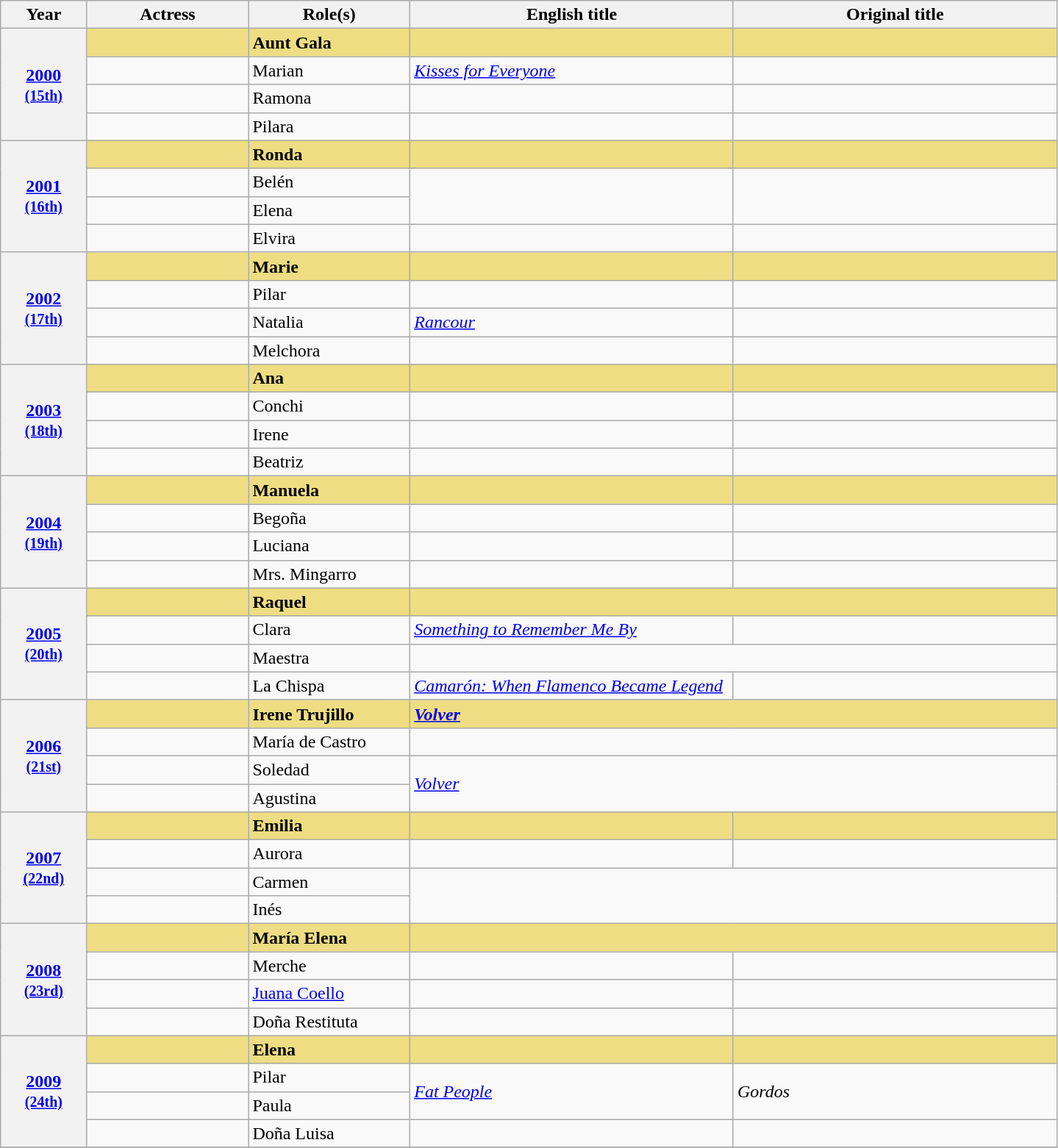<table class="wikitable sortable" style="text-align:left;">
<tr>
<th scope="col" style="width:8%;">Year</th>
<th scope="col" style="width:15%;">Actress</th>
<th scope="col" style="width:15%;">Role(s)</th>
<th scope="col" style="width:30%;">English title</th>
<th scope="col" style="width:30%;">Original title</th>
</tr>
<tr>
<th scope="row" rowspan=4 style="text-align:center"><a href='#'>2000</a> <br><small><a href='#'>(15th)</a></small></th>
<td style="background:#eedd82;"><strong> </strong></td>
<td style="background:#eedd82;"><strong>Aunt Gala</strong></td>
<td style="background:#eedd82;"><strong><em></em></strong></td>
<td style="background:#eedd82;"><strong><em></em></strong></td>
</tr>
<tr>
<td></td>
<td>Marian</td>
<td><em><a href='#'>Kisses for Everyone</a></em></td>
<td><em></em></td>
</tr>
<tr>
<td></td>
<td>Ramona</td>
<td><em></em></td>
<td><em></em></td>
</tr>
<tr>
<td></td>
<td>Pilara</td>
<td><em></em></td>
<td><em></em></td>
</tr>
<tr>
<th scope="row" rowspan=4 style="text-align:center"><a href='#'>2001</a> <br><small><a href='#'>(16th)</a></small></th>
<td style="background:#eedd82;"><strong> </strong></td>
<td style="background:#eedd82;"><strong>Ronda</strong></td>
<td style="background:#eedd82;"><strong><em></em></strong></td>
<td style="background:#eedd82;"><strong><em></em></strong></td>
</tr>
<tr>
<td></td>
<td>Belén</td>
<td rowspan="2"><em></em></td>
<td rowspan="2"><em></em></td>
</tr>
<tr>
<td></td>
<td>Elena</td>
</tr>
<tr>
<td></td>
<td>Elvira</td>
<td><em></em></td>
<td><em></em></td>
</tr>
<tr>
<th scope="row" rowspan=4 style="text-align:center"><a href='#'>2002</a> <br><small><a href='#'>(17th)</a></small></th>
<td style="background:#eedd82;"><strong> </strong></td>
<td style="background:#eedd82;"><strong>Marie</strong></td>
<td style="background:#eedd82;"><strong><em></em></strong></td>
<td style="background:#eedd82;"><strong><em></em></strong></td>
</tr>
<tr>
<td></td>
<td>Pilar</td>
<td><em></em></td>
<td><em></em></td>
</tr>
<tr>
<td></td>
<td>Natalia</td>
<td><em><a href='#'>Rancour</a></em></td>
<td><em></em></td>
</tr>
<tr>
<td></td>
<td>Melchora</td>
<td><em></em></td>
<td><em></em></td>
</tr>
<tr>
<th scope="row" rowspan=4 style="text-align:center"><a href='#'>2003</a> <br><small><a href='#'>(18th)</a></small></th>
<td style="background:#eedd82;"><strong> </strong></td>
<td style="background:#eedd82;"><strong>Ana</strong></td>
<td style="background:#eedd82;"><strong><em></em></strong></td>
<td style="background:#eedd82;"><strong><em></em></strong></td>
</tr>
<tr>
<td></td>
<td>Conchi</td>
<td><em></em></td>
<td><em></em></td>
</tr>
<tr>
<td></td>
<td>Irene</td>
<td><em></em></td>
<td><em></em></td>
</tr>
<tr>
<td></td>
<td>Beatriz</td>
<td><em></em></td>
<td><em></em></td>
</tr>
<tr>
<th scope="row" rowspan=4 style="text-align:center"><a href='#'>2004</a> <br><small><a href='#'>(19th)</a></small></th>
<td style="background:#eedd82;"><strong> </strong></td>
<td style="background:#eedd82;"><strong>Manuela</strong></td>
<td style="background:#eedd82;"><strong><em></em></strong></td>
<td style="background:#eedd82;"><strong><em></em></strong></td>
</tr>
<tr>
<td></td>
<td>Begoña</td>
<td><em></em></td>
<td><em></em></td>
</tr>
<tr>
<td></td>
<td>Luciana</td>
<td><em></em></td>
<td><em></em></td>
</tr>
<tr>
<td></td>
<td>Mrs. Mingarro</td>
<td><em></em></td>
<td><em></em></td>
</tr>
<tr>
<th scope="row" rowspan=4 style="text-align:center"><a href='#'>2005</a> <br><small><a href='#'>(20th)</a></small></th>
<td style="background:#eedd82;"><strong> </strong></td>
<td style="background:#eedd82;"><strong>Raquel</strong></td>
<td colspan="2" style="background:#eedd82;"><strong><em></em></strong></td>
</tr>
<tr>
<td></td>
<td>Clara</td>
<td><em><a href='#'>Something to Remember Me By</a></em></td>
<td><em></em></td>
</tr>
<tr>
<td></td>
<td>Maestra</td>
<td colspan="2"><em></em></td>
</tr>
<tr>
<td></td>
<td>La Chispa</td>
<td><em><a href='#'>Camarón: When Flamenco Became Legend</a></em></td>
<td><em></em></td>
</tr>
<tr>
<th scope="row" rowspan=4 style="text-align:center"><a href='#'>2006</a> <br><small><a href='#'>(21st)</a></small></th>
<td style="background:#eedd82;"><strong> </strong></td>
<td style="background:#eedd82;"><strong>Irene Trujillo</strong></td>
<td colspan="2" style="background:#eedd82;"><strong><em><a href='#'>Volver</a></em></strong></td>
</tr>
<tr>
<td></td>
<td>María de Castro</td>
<td colspan="2"><em></em></td>
</tr>
<tr>
<td></td>
<td>Soledad</td>
<td rowspan="2" colspan="2"><em><a href='#'>Volver</a></em></td>
</tr>
<tr>
<td></td>
<td>Agustina</td>
</tr>
<tr>
<th scope="row" rowspan=4 style="text-align:center"><a href='#'>2007</a> <br><small><a href='#'>(22nd)</a></small></th>
<td style="background:#eedd82;"><strong> </strong></td>
<td style="background:#eedd82;"><strong>Emilia</strong></td>
<td style="background:#eedd82;"><strong><em></em></strong></td>
<td style="background:#eedd82;"><strong><em></em></strong></td>
</tr>
<tr>
<td></td>
<td>Aurora</td>
<td><em></em></td>
<td><em></em></td>
</tr>
<tr>
<td></td>
<td>Carmen</td>
<td rowspan="2" colspan="2"><em></em></td>
</tr>
<tr>
<td></td>
<td>Inés</td>
</tr>
<tr>
<th scope="row" rowspan=4 style="text-align:center"><a href='#'>2008</a> <br><small><a href='#'>(23rd)</a></small></th>
<td style="background:#eedd82;"><strong> </strong></td>
<td style="background:#eedd82;"><strong>María Elena</strong></td>
<td colspan="2" style="background:#eedd82;"><strong><em></em></strong></td>
</tr>
<tr>
<td></td>
<td>Merche</td>
<td><em></em></td>
<td><em></em></td>
</tr>
<tr>
<td></td>
<td><a href='#'>Juana Coello</a></td>
<td><em></em></td>
<td><em></em></td>
</tr>
<tr>
<td></td>
<td>Doña Restituta</td>
<td><em></em></td>
<td><em></em></td>
</tr>
<tr>
<th scope="row" rowspan=4 style="text-align:center"><a href='#'>2009</a> <br><small><a href='#'>(24th)</a></small></th>
<td style="background:#eedd82;"><strong> </strong></td>
<td style="background:#eedd82;"><strong>Elena</strong></td>
<td style="background:#eedd82;"><strong><em></em></strong></td>
<td style="background:#eedd82;"><strong><em></em></strong></td>
</tr>
<tr>
<td></td>
<td>Pilar</td>
<td rowspan="2"><em><a href='#'>Fat People</a></em></td>
<td rowspan="2"><em>Gordos</em></td>
</tr>
<tr>
<td></td>
<td>Paula</td>
</tr>
<tr>
<td></td>
<td>Doña Luisa</td>
<td><em></em></td>
<td><em></em></td>
</tr>
<tr>
</tr>
</table>
